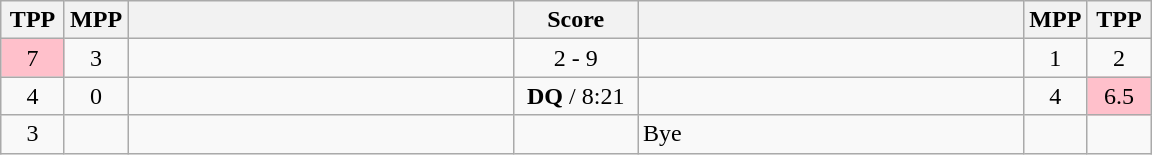<table class="wikitable" style="text-align: center;" |>
<tr>
<th width="35">TPP</th>
<th width="35">MPP</th>
<th width="250"></th>
<th width="75">Score</th>
<th width="250"></th>
<th width="35">MPP</th>
<th width="35">TPP</th>
</tr>
<tr>
<td bgcolor=pink>7</td>
<td>3</td>
<td style="text-align:left;"></td>
<td>2 - 9</td>
<td style="text-align:left;"><strong></strong></td>
<td>1</td>
<td>2</td>
</tr>
<tr>
<td>4</td>
<td>0</td>
<td style="text-align:left;"><strong></strong></td>
<td><strong>DQ</strong> / 8:21</td>
<td style="text-align:left;"></td>
<td>4</td>
<td bgcolor=pink>6.5</td>
</tr>
<tr>
<td>3</td>
<td></td>
<td style="text-align:left;"><strong></strong></td>
<td></td>
<td style="text-align:left;">Bye</td>
<td></td>
<td></td>
</tr>
</table>
